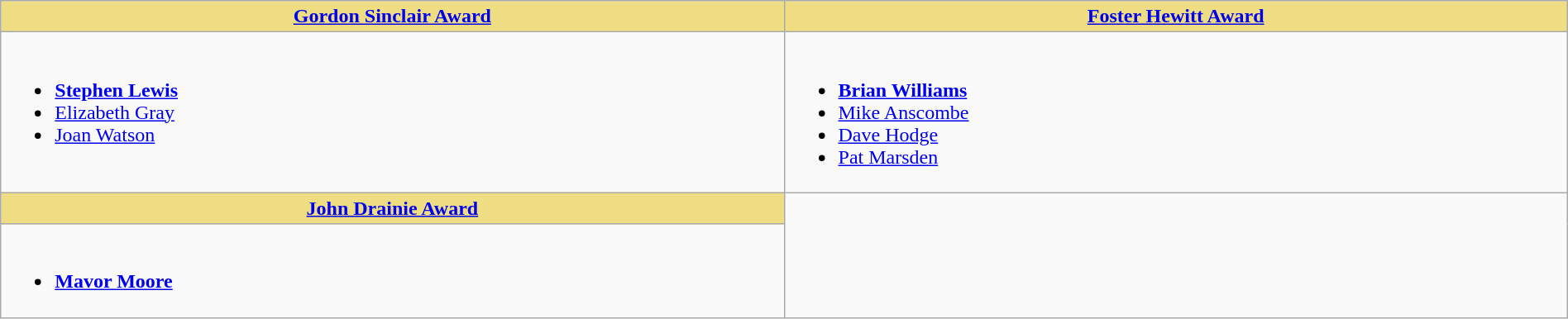<table class=wikitable width="100%">
<tr>
<th style="background:#EEDD82; width:50%"><a href='#'>Gordon Sinclair Award</a></th>
<th style="background:#EEDD82; width:50%"><a href='#'>Foster Hewitt Award</a></th>
</tr>
<tr>
<td valign="top"><br><ul><li> <strong><a href='#'>Stephen Lewis</a></strong></li><li><a href='#'>Elizabeth Gray</a></li><li><a href='#'>Joan Watson</a></li></ul></td>
<td valign="top"><br><ul><li> <strong><a href='#'>Brian Williams</a></strong></li><li><a href='#'>Mike Anscombe</a></li><li><a href='#'>Dave Hodge</a></li><li><a href='#'>Pat Marsden</a></li></ul></td>
</tr>
<tr>
<th style="background:#EEDD82; width:50%"><a href='#'>John Drainie Award</a></th>
</tr>
<tr>
<td valign="top"><br><ul><li> <strong><a href='#'>Mavor Moore</a></strong></li></ul></td>
</tr>
</table>
